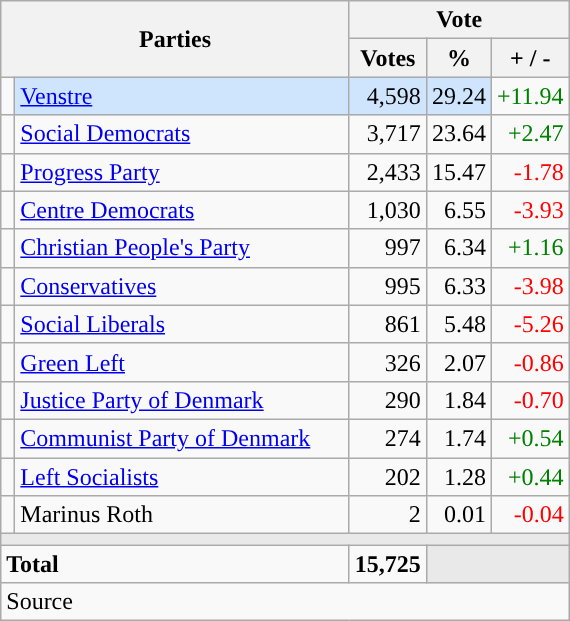<table class="wikitable" style="text-align:right;">
<tr>
<th style="text-align:centre;" rowspan="2" colspan="2" width="225">Parties</th>
<th colspan="3">Vote</th>
</tr>
<tr>
<th width="15">Votes</th>
<th width="15">%</th>
<th width="15">+ / -</th>
</tr>
<tr>
<td width="2" style="color:inherit;background:"></td>
<td bgcolor=#cfe5fe  align="left"><a href='#'>Venstre</a></td>
<td bgcolor=#cfe5fe>4,598</td>
<td bgcolor=#cfe5fe>29.24</td>
<td style=color:green;>+11.94</td>
</tr>
<tr>
<td width="2" style="color:inherit;background:"></td>
<td align="left"><a href='#'>Social Democrats</a></td>
<td>3,717</td>
<td>23.64</td>
<td style=color:green;>+2.47</td>
</tr>
<tr>
<td width="2" style="color:inherit;background:"></td>
<td align="left"><a href='#'>Progress Party</a></td>
<td>2,433</td>
<td>15.47</td>
<td style=color:red;>-1.78</td>
</tr>
<tr>
<td width="2" style="color:inherit;background:"></td>
<td align="left"><a href='#'>Centre Democrats</a></td>
<td>1,030</td>
<td>6.55</td>
<td style=color:red;>-3.93</td>
</tr>
<tr>
<td width="2" style="color:inherit;background:"></td>
<td align="left"><a href='#'>Christian People's Party</a></td>
<td>997</td>
<td>6.34</td>
<td style=color:green;>+1.16</td>
</tr>
<tr>
<td width="2" style="color:inherit;background:"></td>
<td align="left"><a href='#'>Conservatives</a></td>
<td>995</td>
<td>6.33</td>
<td style=color:red;>-3.98</td>
</tr>
<tr>
<td width="2" style="color:inherit;background:"></td>
<td align="left"><a href='#'>Social Liberals</a></td>
<td>861</td>
<td>5.48</td>
<td style=color:red;>-5.26</td>
</tr>
<tr>
<td width="2" style="color:inherit;background:"></td>
<td align="left"><a href='#'>Green Left</a></td>
<td>326</td>
<td>2.07</td>
<td style=color:red;>-0.86</td>
</tr>
<tr>
<td width="2" style="color:inherit;background:"></td>
<td align="left"><a href='#'>Justice Party of Denmark</a></td>
<td>290</td>
<td>1.84</td>
<td style=color:red;>-0.70</td>
</tr>
<tr>
<td width="2" style="color:inherit;background:"></td>
<td align="left"><a href='#'>Communist Party of Denmark</a></td>
<td>274</td>
<td>1.74</td>
<td style=color:green;>+0.54</td>
</tr>
<tr>
<td width="2" style="color:inherit;background:"></td>
<td align="left"><a href='#'>Left Socialists</a></td>
<td>202</td>
<td>1.28</td>
<td style=color:green;>+0.44</td>
</tr>
<tr>
<td width="2" style="color:inherit;background:"></td>
<td align="left">Marinus Roth</td>
<td>2</td>
<td>0.01</td>
<td style=color:red;>-0.04</td>
</tr>
<tr>
<td colspan="7" bgcolor="#E9E9E9"></td>
</tr>
<tr>
<td align="left" colspan="2"><strong>Total</strong></td>
<td><strong>15,725</strong></td>
<td bgcolor="#E9E9E9" colspan="2"></td>
</tr>
<tr>
<td align="left" colspan="6">Source</td>
</tr>
</table>
